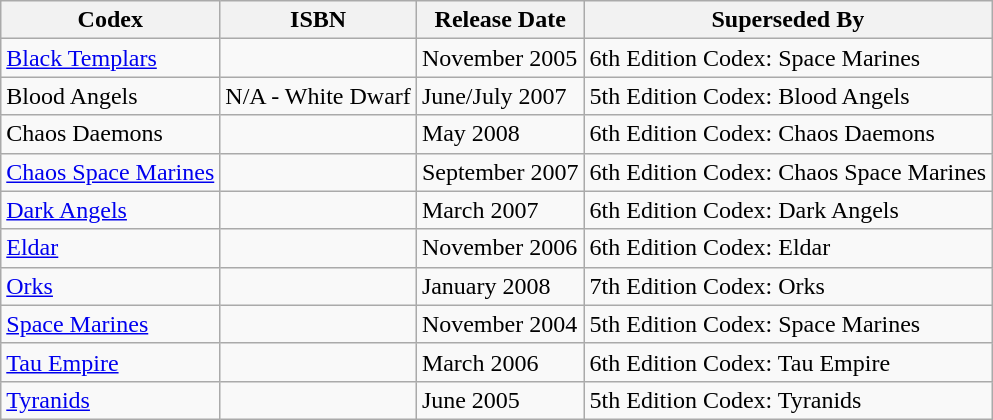<table class="wikitable sortable">
<tr>
<th>Codex</th>
<th>ISBN</th>
<th>Release Date</th>
<th>Superseded By</th>
</tr>
<tr>
<td><a href='#'>Black Templars</a></td>
<td></td>
<td>November 2005</td>
<td>6th Edition Codex: Space Marines</td>
</tr>
<tr>
<td>Blood Angels</td>
<td>N/A - White Dwarf</td>
<td>June/July 2007</td>
<td>5th Edition Codex: Blood Angels</td>
</tr>
<tr>
<td>Chaos Daemons</td>
<td></td>
<td>May 2008</td>
<td>6th Edition Codex: Chaos Daemons</td>
</tr>
<tr>
<td><a href='#'>Chaos Space Marines</a></td>
<td></td>
<td>September 2007</td>
<td>6th Edition Codex: Chaos Space Marines</td>
</tr>
<tr>
<td><a href='#'>Dark Angels</a></td>
<td></td>
<td>March 2007</td>
<td>6th Edition Codex: Dark Angels</td>
</tr>
<tr>
<td><a href='#'>Eldar</a></td>
<td></td>
<td>November 2006</td>
<td>6th Edition Codex: Eldar</td>
</tr>
<tr>
<td><a href='#'>Orks</a></td>
<td></td>
<td>January 2008</td>
<td>7th Edition Codex: Orks</td>
</tr>
<tr>
<td><a href='#'>Space Marines</a></td>
<td></td>
<td>November 2004</td>
<td>5th Edition Codex: Space Marines</td>
</tr>
<tr>
<td><a href='#'>Tau Empire</a></td>
<td></td>
<td>March 2006</td>
<td>6th Edition Codex: Tau Empire</td>
</tr>
<tr>
<td><a href='#'>Tyranids</a></td>
<td></td>
<td>June 2005</td>
<td>5th Edition Codex: Tyranids</td>
</tr>
</table>
